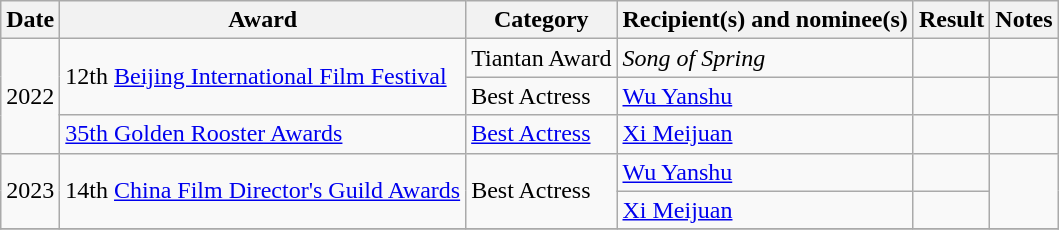<table class="wikitable">
<tr>
<th>Date</th>
<th>Award</th>
<th>Category</th>
<th>Recipient(s) and nominee(s)</th>
<th>Result</th>
<th>Notes</th>
</tr>
<tr>
<td rowspan="3">2022</td>
<td rowspan="2">12th <a href='#'>Beijing International Film Festival</a></td>
<td>Tiantan Award</td>
<td><em>Song of Spring</em></td>
<td></td>
<td></td>
</tr>
<tr>
<td>Best Actress</td>
<td><a href='#'>Wu Yanshu</a></td>
<td></td>
<td></td>
</tr>
<tr>
<td><a href='#'>35th Golden Rooster Awards</a></td>
<td><a href='#'>Best Actress</a></td>
<td><a href='#'>Xi Meijuan</a></td>
<td></td>
<td></td>
</tr>
<tr>
<td rowspan="2">2023</td>
<td rowspan="2">14th <a href='#'>China Film Director's Guild Awards</a></td>
<td rowspan="2">Best Actress</td>
<td><a href='#'>Wu Yanshu</a></td>
<td></td>
<td rowspan="2"></td>
</tr>
<tr>
<td><a href='#'>Xi Meijuan</a></td>
<td></td>
</tr>
<tr>
</tr>
</table>
